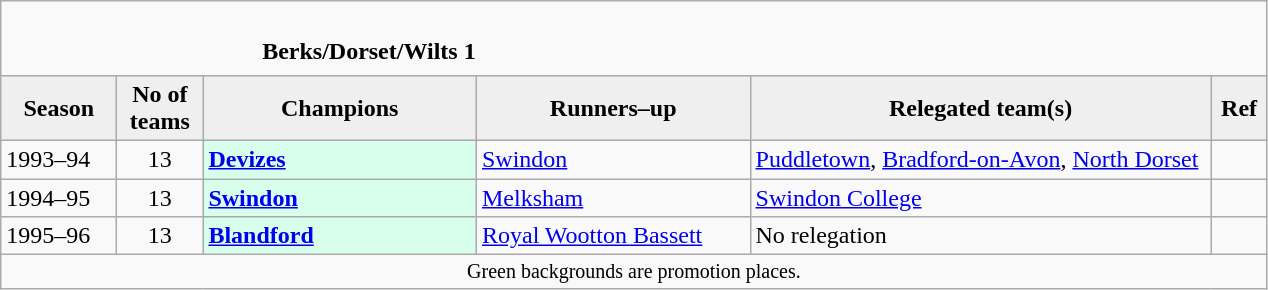<table class="wikitable" style="text-align: left;">
<tr>
<td colspan="11" cellpadding="0" cellspacing="0"><br><table border="0" style="width:100%;" cellpadding="0" cellspacing="0">
<tr>
<td style="width:20%; border:0;"></td>
<td style="border:0;"><strong>	Berks/Dorset/Wilts 1</strong></td>
<td style="width:20%; border:0;"></td>
</tr>
</table>
</td>
</tr>
<tr>
<th style="background:#efefef; width:70px;">Season</th>
<th style="background:#efefef; width:50px;">No of teams</th>
<th style="background:#efefef; width:175px;">Champions</th>
<th style="background:#efefef; width:175px;">Runners–up</th>
<th style="background:#efefef; width:300px;">Relegated team(s)</th>
<th style="background:#efefef; width:30px;">Ref</th>
</tr>
<tr align=left>
<td>1993–94</td>
<td style="text-align: center;">13</td>
<td style="background:#d8ffeb;"><strong><a href='#'>Devizes</a></strong></td>
<td><a href='#'>Swindon</a></td>
<td><a href='#'>Puddletown</a>, <a href='#'>Bradford-on-Avon</a>, <a href='#'>North Dorset</a></td>
<td></td>
</tr>
<tr>
<td>1994–95</td>
<td style="text-align: center;">13</td>
<td style="background:#d8ffeb;"><strong><a href='#'>Swindon</a></strong></td>
<td><a href='#'>Melksham</a></td>
<td><a href='#'>Swindon College</a></td>
<td></td>
</tr>
<tr>
<td>1995–96</td>
<td style="text-align: center;">13</td>
<td style="background:#d8ffeb;"><strong><a href='#'>Blandford</a></strong></td>
<td><a href='#'>Royal Wootton Bassett</a></td>
<td>No relegation</td>
<td></td>
</tr>
<tr>
<td colspan="15"  style="border:0; font-size:smaller; text-align:center;">Green backgrounds are promotion places.</td>
</tr>
</table>
